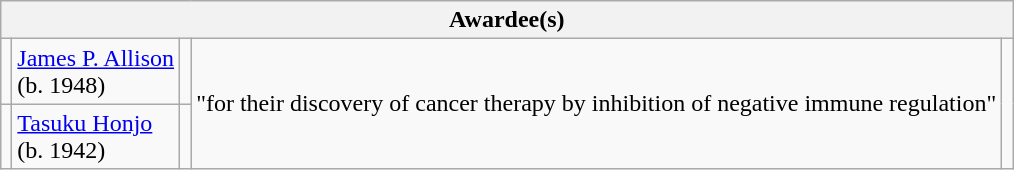<table class="wikitable">
<tr>
<th colspan="5">Awardee(s)</th>
</tr>
<tr>
<td></td>
<td><a href='#'>James P. Allison</a><br>(b. 1948)</td>
<td></td>
<td rowspan="2">"for their discovery of cancer therapy by inhibition of negative immune regulation"</td>
<td rowspan="2"></td>
</tr>
<tr>
<td></td>
<td><a href='#'>Tasuku Honjo</a><br>(b. 1942)</td>
<td></td>
</tr>
</table>
